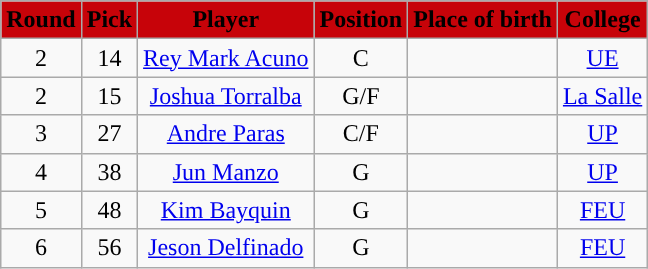<table class="wikitable sortable sortable" style="text-align:center">
<tr>
<th style="background:#C70309; color:#000000; ">Round</th>
<th style="background:#C70309; color:#000000; ">Pick</th>
<th style="background:#C70309; color:#000000; ">Player</th>
<th style="background:#C70309; color:#000000; ">Position</th>
<th style="background:#C70309; color:#000000; ">Place of birth</th>
<th style="background:#C70309; color:#000000; ">College</th>
</tr>
<tr>
<td>2</td>
<td>14</td>
<td><a href='#'>Rey Mark Acuno</a></td>
<td>C</td>
<td></td>
<td><a href='#'>UE</a></td>
</tr>
<tr>
<td>2</td>
<td>15</td>
<td><a href='#'>Joshua Torralba</a></td>
<td>G/F</td>
<td></td>
<td><a href='#'>La Salle</a></td>
</tr>
<tr>
<td>3</td>
<td>27</td>
<td><a href='#'>Andre Paras</a></td>
<td>C/F</td>
<td></td>
<td><a href='#'>UP</a></td>
</tr>
<tr>
<td>4</td>
<td>38</td>
<td><a href='#'>Jun Manzo</a></td>
<td>G</td>
<td></td>
<td><a href='#'>UP</a></td>
</tr>
<tr>
<td>5</td>
<td>48</td>
<td><a href='#'>Kim Bayquin</a></td>
<td>G</td>
<td></td>
<td><a href='#'>FEU</a></td>
</tr>
<tr>
<td>6</td>
<td>56</td>
<td><a href='#'>Jeson Delfinado</a></td>
<td>G</td>
<td></td>
<td><a href='#'>FEU</a></td>
</tr>
</table>
